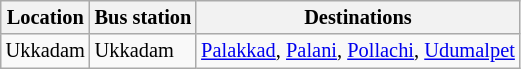<table class="wikitable sortable" style="font-size: 85%">
<tr>
<th>Location</th>
<th>Bus station</th>
<th>Destinations</th>
</tr>
<tr>
<td>Ukkadam</td>
<td>Ukkadam</td>
<td><a href='#'>Palakkad</a>, <a href='#'>Palani</a>, <a href='#'>Pollachi</a>, <a href='#'>Udumalpet</a></td>
</tr>
</table>
